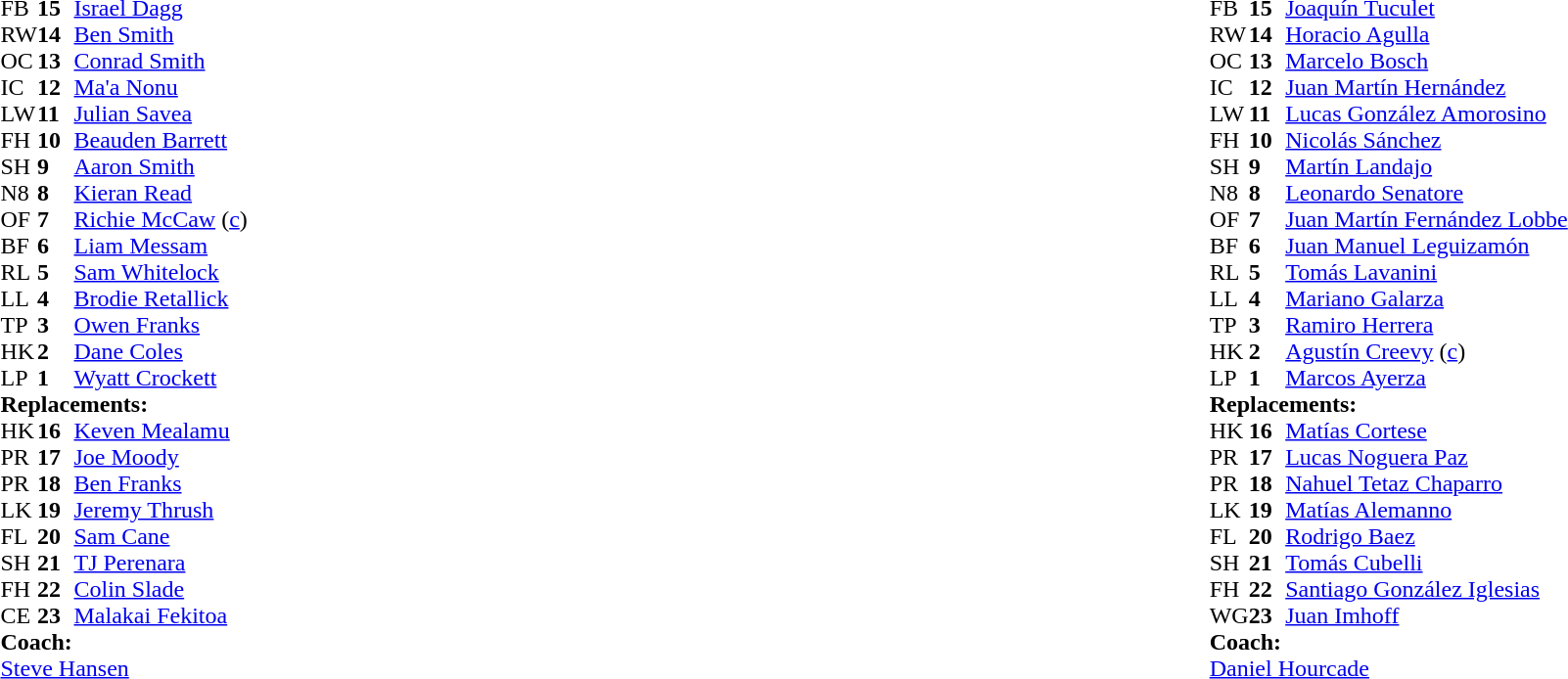<table width="100%">
<tr>
<td valign="top" width="50%"><br><table style="font-size: 100%" cellspacing="0" cellpadding="0">
<tr>
<th width="25"></th>
<th width="25"></th>
</tr>
<tr>
<td>FB</td>
<td><strong>15</strong></td>
<td><a href='#'>Israel Dagg</a></td>
</tr>
<tr>
<td>RW</td>
<td><strong>14</strong></td>
<td><a href='#'>Ben Smith</a></td>
</tr>
<tr>
<td>OC</td>
<td><strong>13</strong></td>
<td><a href='#'>Conrad Smith</a></td>
</tr>
<tr>
<td>IC</td>
<td><strong>12</strong></td>
<td><a href='#'>Ma'a Nonu</a></td>
</tr>
<tr>
<td>LW</td>
<td><strong>11</strong></td>
<td><a href='#'>Julian Savea</a></td>
</tr>
<tr>
<td>FH</td>
<td><strong>10</strong></td>
<td><a href='#'>Beauden Barrett</a></td>
<td></td>
<td></td>
</tr>
<tr>
<td>SH</td>
<td><strong>9</strong></td>
<td><a href='#'>Aaron Smith</a></td>
<td></td>
<td></td>
</tr>
<tr>
<td>N8</td>
<td><strong>8</strong></td>
<td><a href='#'>Kieran Read</a></td>
</tr>
<tr>
<td>OF</td>
<td><strong>7</strong></td>
<td><a href='#'>Richie McCaw</a> (<a href='#'>c</a>)</td>
</tr>
<tr>
<td>BF</td>
<td><strong>6</strong></td>
<td><a href='#'>Liam Messam</a></td>
<td></td>
<td></td>
</tr>
<tr>
<td>RL</td>
<td><strong>5</strong></td>
<td><a href='#'>Sam Whitelock</a></td>
<td></td>
<td></td>
</tr>
<tr>
<td>LL</td>
<td><strong>4</strong></td>
<td><a href='#'>Brodie Retallick</a></td>
</tr>
<tr>
<td>TP</td>
<td><strong>3</strong></td>
<td><a href='#'>Owen Franks</a></td>
<td></td>
<td></td>
</tr>
<tr>
<td>HK</td>
<td><strong>2</strong></td>
<td><a href='#'>Dane Coles</a></td>
<td></td>
<td></td>
</tr>
<tr>
<td>LP</td>
<td><strong>1</strong></td>
<td><a href='#'>Wyatt Crockett</a></td>
<td></td>
<td></td>
</tr>
<tr>
<td colspan="3"><strong>Replacements:</strong></td>
</tr>
<tr>
<td>HK</td>
<td><strong>16</strong></td>
<td><a href='#'>Keven Mealamu</a></td>
<td></td>
<td></td>
</tr>
<tr>
<td>PR</td>
<td><strong>17</strong></td>
<td><a href='#'>Joe Moody</a></td>
<td></td>
<td></td>
</tr>
<tr>
<td>PR</td>
<td><strong>18</strong></td>
<td><a href='#'>Ben Franks</a></td>
<td></td>
<td></td>
</tr>
<tr>
<td>LK</td>
<td><strong>19</strong></td>
<td><a href='#'>Jeremy Thrush</a></td>
<td></td>
<td></td>
</tr>
<tr>
<td>FL</td>
<td><strong>20</strong></td>
<td><a href='#'>Sam Cane</a></td>
<td></td>
<td></td>
</tr>
<tr>
<td>SH</td>
<td><strong>21</strong></td>
<td><a href='#'>TJ Perenara</a></td>
<td></td>
<td></td>
</tr>
<tr>
<td>FH</td>
<td><strong>22</strong></td>
<td><a href='#'>Colin Slade</a></td>
<td></td>
<td></td>
</tr>
<tr>
<td>CE</td>
<td><strong>23</strong></td>
<td><a href='#'>Malakai Fekitoa</a></td>
</tr>
<tr>
<td colspan="3"><strong>Coach:</strong></td>
</tr>
<tr>
<td colspan="4"> <a href='#'>Steve Hansen</a></td>
</tr>
</table>
</td>
<td valign="top"></td>
<td valign="top" width="50%"><br><table style="font-size: 100%" cellspacing="0" cellpadding="0" align="center">
<tr>
<th width="25"></th>
<th width="25"></th>
</tr>
<tr>
<td>FB</td>
<td><strong>15</strong></td>
<td><a href='#'>Joaquín Tuculet</a></td>
</tr>
<tr>
<td>RW</td>
<td><strong>14</strong></td>
<td><a href='#'>Horacio Agulla</a></td>
<td></td>
<td></td>
</tr>
<tr>
<td>OC</td>
<td><strong>13</strong></td>
<td><a href='#'>Marcelo Bosch</a></td>
</tr>
<tr>
<td>IC</td>
<td><strong>12</strong></td>
<td><a href='#'>Juan Martín Hernández</a></td>
</tr>
<tr>
<td>LW</td>
<td><strong>11</strong></td>
<td><a href='#'>Lucas González Amorosino</a></td>
</tr>
<tr>
<td>FH</td>
<td><strong>10</strong></td>
<td><a href='#'>Nicolás Sánchez</a></td>
<td></td>
<td></td>
</tr>
<tr>
<td>SH</td>
<td><strong>9</strong></td>
<td><a href='#'>Martín Landajo</a></td>
<td></td>
<td></td>
</tr>
<tr>
<td>N8</td>
<td><strong>8</strong></td>
<td><a href='#'>Leonardo Senatore</a></td>
<td></td>
<td></td>
</tr>
<tr>
<td>OF</td>
<td><strong>7</strong></td>
<td><a href='#'>Juan Martín Fernández Lobbe</a></td>
</tr>
<tr>
<td>BF</td>
<td><strong>6</strong></td>
<td><a href='#'>Juan Manuel Leguizamón</a></td>
</tr>
<tr>
<td>RL</td>
<td><strong>5</strong></td>
<td><a href='#'>Tomás Lavanini</a></td>
</tr>
<tr>
<td>LL</td>
<td><strong>4</strong></td>
<td><a href='#'>Mariano Galarza</a></td>
<td></td>
<td></td>
</tr>
<tr>
<td>TP</td>
<td><strong>3</strong></td>
<td><a href='#'>Ramiro Herrera</a></td>
<td></td>
<td></td>
</tr>
<tr>
<td>HK</td>
<td><strong>2</strong></td>
<td><a href='#'>Agustín Creevy</a> (<a href='#'>c</a>)</td>
<td></td>
<td></td>
</tr>
<tr>
<td>LP</td>
<td><strong>1</strong></td>
<td><a href='#'>Marcos Ayerza</a></td>
<td></td>
<td></td>
</tr>
<tr>
<td colspan="3"><strong>Replacements:</strong></td>
</tr>
<tr>
<td>HK</td>
<td><strong>16</strong></td>
<td><a href='#'>Matías Cortese</a></td>
<td></td>
<td></td>
</tr>
<tr>
<td>PR</td>
<td><strong>17</strong></td>
<td><a href='#'>Lucas Noguera Paz</a></td>
<td></td>
<td></td>
</tr>
<tr>
<td>PR</td>
<td><strong>18</strong></td>
<td><a href='#'>Nahuel Tetaz Chaparro</a></td>
<td></td>
<td></td>
</tr>
<tr>
<td>LK</td>
<td><strong>19</strong></td>
<td><a href='#'>Matías Alemanno</a></td>
<td></td>
<td></td>
</tr>
<tr>
<td>FL</td>
<td><strong>20</strong></td>
<td><a href='#'>Rodrigo Baez</a></td>
<td></td>
<td></td>
</tr>
<tr>
<td>SH</td>
<td><strong>21</strong></td>
<td><a href='#'>Tomás Cubelli</a></td>
<td></td>
<td></td>
</tr>
<tr>
<td>FH</td>
<td><strong>22</strong></td>
<td><a href='#'>Santiago González Iglesias</a></td>
<td></td>
<td></td>
</tr>
<tr>
<td>WG</td>
<td><strong>23</strong></td>
<td><a href='#'>Juan Imhoff</a></td>
<td></td>
<td></td>
</tr>
<tr>
<td colspan="3"><strong>Coach:</strong></td>
</tr>
<tr>
<td colspan="4"> <a href='#'>Daniel Hourcade</a></td>
</tr>
</table>
</td>
</tr>
</table>
